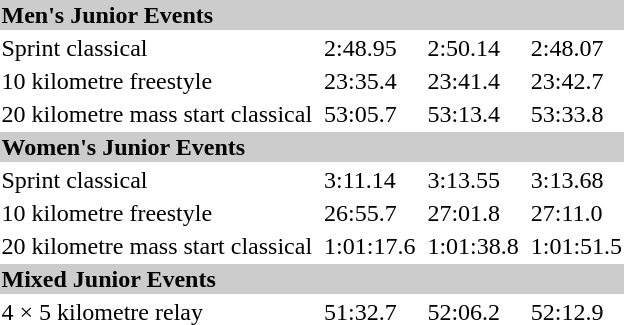<table>
<tr style="background:#ccc;">
<td colspan=7><strong>Men's Junior Events</strong></td>
</tr>
<tr>
<td>Sprint classical</td>
<td></td>
<td>2:48.95</td>
<td></td>
<td>2:50.14</td>
<td></td>
<td>2:48.07</td>
</tr>
<tr>
<td>10 kilometre freestyle</td>
<td></td>
<td>23:35.4</td>
<td></td>
<td>23:41.4</td>
<td></td>
<td>23:42.7</td>
</tr>
<tr>
<td>20 kilometre mass start classical</td>
<td></td>
<td>53:05.7</td>
<td></td>
<td>53:13.4</td>
<td></td>
<td>53:33.8</td>
</tr>
<tr style="background:#ccc;">
<td colspan=7><strong>Women's Junior Events</strong></td>
</tr>
<tr>
<td>Sprint classical</td>
<td></td>
<td>3:11.14</td>
<td></td>
<td>3:13.55</td>
<td></td>
<td>3:13.68</td>
</tr>
<tr>
<td>10 kilometre freestyle</td>
<td></td>
<td>26:55.7</td>
<td></td>
<td>27:01.8</td>
<td></td>
<td>27:11.0</td>
</tr>
<tr>
<td>20 kilometre mass start classical</td>
<td></td>
<td>1:01:17.6</td>
<td></td>
<td>1:01:38.8</td>
<td></td>
<td>1:01:51.5</td>
</tr>
<tr style="background:#ccc;">
<td colspan=7><strong>Mixed Junior Events</strong></td>
</tr>
<tr>
<td>4 × 5 kilometre relay</td>
<td></td>
<td>51:32.7</td>
<td></td>
<td>52:06.2</td>
<td></td>
<td>52:12.9</td>
</tr>
</table>
